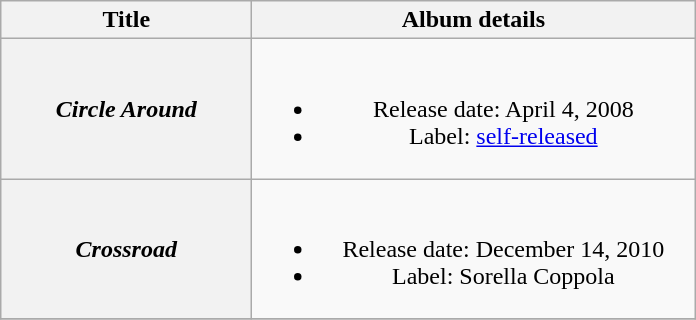<table class="wikitable plainrowheaders" style="text-align:center;">
<tr>
<th style="width:10em;">Title</th>
<th style="width:18em;">Album details</th>
</tr>
<tr>
<th scope="row"><em>Circle Around</em></th>
<td><br><ul><li>Release date: April 4, 2008</li><li>Label: <a href='#'>self-released</a></li></ul></td>
</tr>
<tr>
<th scope="row"><em>Crossroad</em></th>
<td><br><ul><li>Release date: December 14, 2010</li><li>Label: Sorella Coppola</li></ul></td>
</tr>
<tr>
</tr>
</table>
